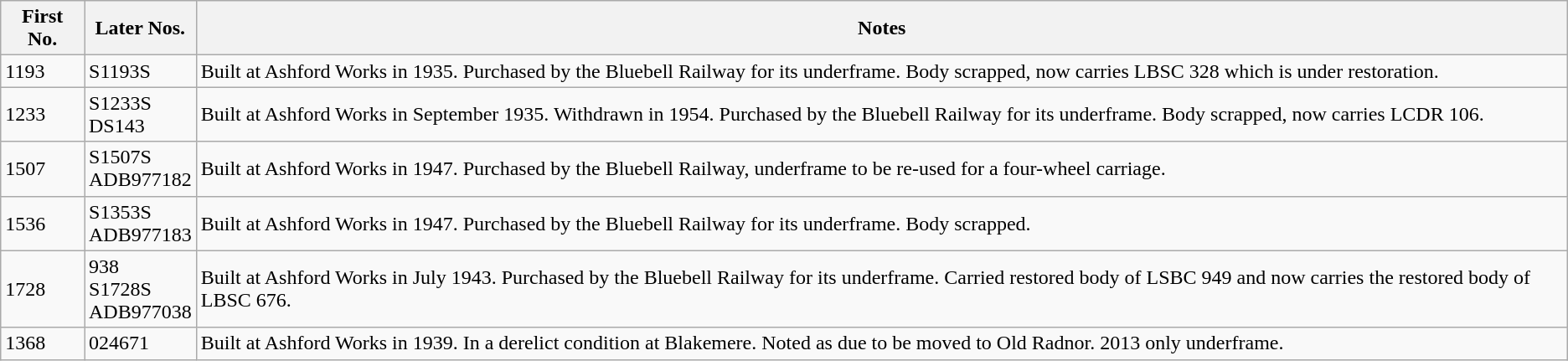<table class="wikitable">
<tr>
<th>First No.</th>
<th>Later Nos.</th>
<th>Notes</th>
</tr>
<tr>
<td>1193</td>
<td>S1193S</td>
<td>Built at Ashford Works in 1935. Purchased by the Bluebell Railway for its underframe. Body scrapped, now carries LBSC 328 which is under restoration.</td>
</tr>
<tr>
<td>1233</td>
<td>S1233S<br>DS143</td>
<td>Built at Ashford Works in September 1935. Withdrawn in 1954. Purchased by the Bluebell Railway for its underframe. Body scrapped, now carries LCDR 106.</td>
</tr>
<tr>
<td>1507</td>
<td>S1507S<br>ADB977182</td>
<td>Built at Ashford Works in 1947. Purchased by the Bluebell Railway, underframe to be re-used for a four-wheel carriage.</td>
</tr>
<tr>
<td>1536</td>
<td>S1353S<br>ADB977183</td>
<td>Built at Ashford Works in 1947. Purchased by the Bluebell Railway for its underframe. Body scrapped.</td>
</tr>
<tr>
<td>1728</td>
<td>938<br>S1728S<br>ADB977038</td>
<td>Built at Ashford Works in July 1943. Purchased by the Bluebell Railway for its underframe. Carried restored body of LSBC 949 and now carries the restored body of LBSC 676.</td>
</tr>
<tr>
<td>1368</td>
<td>024671</td>
<td>Built at Ashford Works in 1939. In a derelict condition at Blakemere. Noted as due to be moved to Old Radnor. 2013 only underframe.</td>
</tr>
</table>
